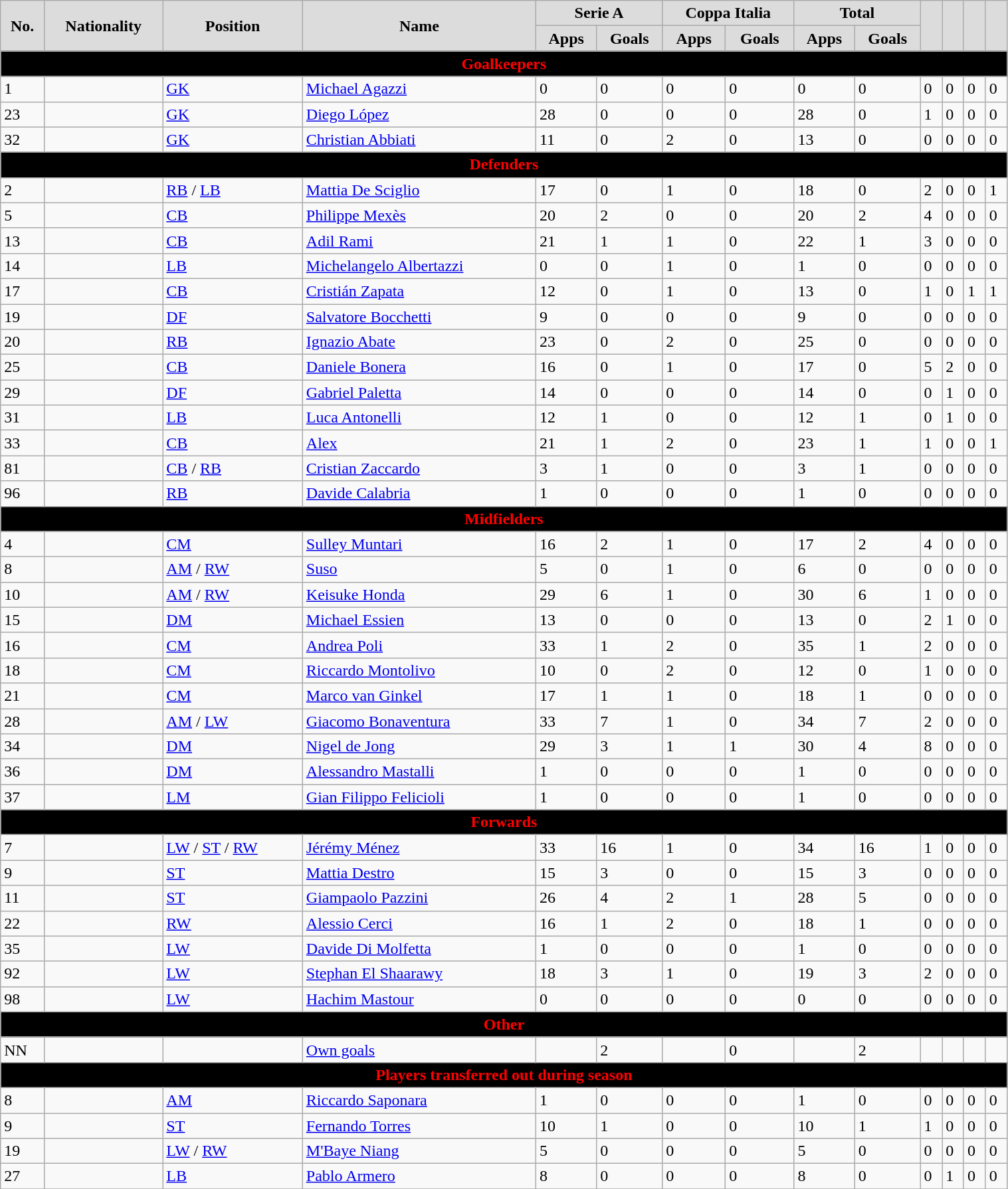<table class="wikitable" style="text-align:left;font-size:100%; width:80%;">
<tr>
<th rowspan="2" style="background:#dcdcdc; color:black; text-align:center;">No.</th>
<th rowspan="2" style="background:#dcdcdc; color:black; text-align:center;">Nationality</th>
<th rowspan="2" style="background:#dcdcdc; color:black; text-align:center;">Position</th>
<th rowspan="2" style="background:#dcdcdc; color:black; text-align:center;">Name</th>
<th colspan="2" style="background:#dcdcdc; color:black; text-align:center;">Serie A</th>
<th colspan="2" style="background:#dcdcdc; color:black; text-align:center;">Coppa Italia</th>
<th colspan="2" style="background:#dcdcdc; color:black; text-align:center;">Total</th>
<th rowspan="2" style="background:#dcdcdc; text-align:center;"></th>
<th rowspan="2" style="background:#dcdcdc; text-align:center;"></th>
<th rowspan="2" style="background:#dcdcdc; text-align:center;"></th>
<th rowspan="2" style="background:#dcdcdc; color:black; text-align:center;"></th>
</tr>
<tr>
<th style="background:#dcdcdc; text-align:center;">Apps</th>
<th style="background:#dcdcdc; text-align:center;">Goals</th>
<th style="background:#dcdcdc; text-align:center;">Apps</th>
<th style="background:#dcdcdc; text-align:center;">Goals</th>
<th style="background:#dcdcdc; text-align:center;">Apps</th>
<th style="background:#dcdcdc; text-align:center;">Goals</th>
</tr>
<tr>
<th colspan="14" style="background:#000000; color:red; text-align:center;">Goalkeepers</th>
</tr>
<tr>
<td>1</td>
<td></td>
<td><a href='#'>GK</a></td>
<td><a href='#'>Michael Agazzi</a></td>
<td>0</td>
<td>0</td>
<td>0</td>
<td>0</td>
<td>0</td>
<td>0</td>
<td>0</td>
<td>0</td>
<td>0</td>
<td>0</td>
</tr>
<tr>
<td>23</td>
<td></td>
<td><a href='#'>GK</a></td>
<td><a href='#'>Diego López</a></td>
<td>28</td>
<td>0</td>
<td>0</td>
<td>0</td>
<td>28</td>
<td>0</td>
<td>1</td>
<td>0</td>
<td>0</td>
<td>0</td>
</tr>
<tr>
<td>32</td>
<td></td>
<td><a href='#'>GK</a></td>
<td><a href='#'>Christian Abbiati</a></td>
<td>11</td>
<td>0</td>
<td>2</td>
<td>0</td>
<td>13</td>
<td>0</td>
<td>0</td>
<td>0</td>
<td>0</td>
<td>0</td>
</tr>
<tr>
<th colspan="14" style="background:#000000; color:red; text-align:center;">Defenders</th>
</tr>
<tr>
<td>2</td>
<td></td>
<td><a href='#'>RB</a> / <a href='#'>LB</a></td>
<td><a href='#'>Mattia De Sciglio</a></td>
<td>17</td>
<td>0</td>
<td>1</td>
<td>0</td>
<td>18</td>
<td>0</td>
<td>2</td>
<td>0</td>
<td>0</td>
<td>1</td>
</tr>
<tr>
<td>5</td>
<td></td>
<td><a href='#'>CB</a></td>
<td><a href='#'>Philippe Mexès</a></td>
<td>20</td>
<td>2</td>
<td>0</td>
<td>0</td>
<td>20</td>
<td>2</td>
<td>4</td>
<td>0</td>
<td>0</td>
<td>0</td>
</tr>
<tr>
<td>13</td>
<td></td>
<td><a href='#'>CB</a></td>
<td><a href='#'>Adil Rami</a></td>
<td>21</td>
<td>1</td>
<td>1</td>
<td>0</td>
<td>22</td>
<td>1</td>
<td>3</td>
<td>0</td>
<td>0</td>
<td>0</td>
</tr>
<tr>
<td>14</td>
<td></td>
<td><a href='#'>LB</a></td>
<td><a href='#'>Michelangelo Albertazzi</a></td>
<td>0</td>
<td>0</td>
<td>1</td>
<td>0</td>
<td>1</td>
<td>0</td>
<td>0</td>
<td>0</td>
<td>0</td>
<td>0</td>
</tr>
<tr>
<td>17</td>
<td></td>
<td><a href='#'>CB</a></td>
<td><a href='#'>Cristián Zapata</a></td>
<td>12</td>
<td>0</td>
<td>1</td>
<td>0</td>
<td>13</td>
<td>0</td>
<td>1</td>
<td>0</td>
<td>1</td>
<td>1</td>
</tr>
<tr>
<td>19</td>
<td></td>
<td><a href='#'>DF</a></td>
<td><a href='#'>Salvatore Bocchetti</a></td>
<td>9</td>
<td>0</td>
<td>0</td>
<td>0</td>
<td>9</td>
<td>0</td>
<td>0</td>
<td>0</td>
<td>0</td>
<td>0</td>
</tr>
<tr>
<td>20</td>
<td></td>
<td><a href='#'>RB</a></td>
<td><a href='#'>Ignazio Abate</a></td>
<td>23</td>
<td>0</td>
<td>2</td>
<td>0</td>
<td>25</td>
<td>0</td>
<td>0</td>
<td>0</td>
<td>0</td>
<td>0</td>
</tr>
<tr>
<td>25</td>
<td></td>
<td><a href='#'>CB</a></td>
<td><a href='#'>Daniele Bonera</a></td>
<td>16</td>
<td>0</td>
<td>1</td>
<td>0</td>
<td>17</td>
<td>0</td>
<td>5</td>
<td>2</td>
<td>0</td>
<td>0</td>
</tr>
<tr>
<td>29</td>
<td></td>
<td><a href='#'>DF</a></td>
<td><a href='#'>Gabriel Paletta</a></td>
<td>14</td>
<td>0</td>
<td>0</td>
<td>0</td>
<td>14</td>
<td>0</td>
<td>0</td>
<td>1</td>
<td>0</td>
<td>0</td>
</tr>
<tr>
<td>31</td>
<td></td>
<td><a href='#'>LB</a></td>
<td><a href='#'>Luca Antonelli</a></td>
<td>12</td>
<td>1</td>
<td>0</td>
<td>0</td>
<td>12</td>
<td>1</td>
<td>0</td>
<td>1</td>
<td>0</td>
<td>0</td>
</tr>
<tr>
<td>33</td>
<td></td>
<td><a href='#'>CB</a></td>
<td><a href='#'>Alex</a></td>
<td>21</td>
<td>1</td>
<td>2</td>
<td>0</td>
<td>23</td>
<td>1</td>
<td>1</td>
<td>0</td>
<td>0</td>
<td>1</td>
</tr>
<tr>
<td>81</td>
<td></td>
<td><a href='#'>CB</a> / <a href='#'>RB</a></td>
<td><a href='#'>Cristian Zaccardo</a></td>
<td>3</td>
<td>1</td>
<td>0</td>
<td>0</td>
<td>3</td>
<td>1</td>
<td>0</td>
<td>0</td>
<td>0</td>
<td>0</td>
</tr>
<tr>
<td>96</td>
<td></td>
<td><a href='#'>RB</a></td>
<td><a href='#'>Davide Calabria</a></td>
<td>1</td>
<td>0</td>
<td>0</td>
<td>0</td>
<td>1</td>
<td>0</td>
<td>0</td>
<td>0</td>
<td>0</td>
<td>0</td>
</tr>
<tr>
<th colspan="14" style="background:#000000; color:red; text-align:center;">Midfielders</th>
</tr>
<tr>
<td>4</td>
<td></td>
<td><a href='#'>CM</a></td>
<td><a href='#'>Sulley Muntari</a></td>
<td>16</td>
<td>2</td>
<td>1</td>
<td>0</td>
<td>17</td>
<td>2</td>
<td>4</td>
<td>0</td>
<td>0</td>
<td>0</td>
</tr>
<tr>
<td>8</td>
<td></td>
<td><a href='#'>AM</a> / <a href='#'>RW</a></td>
<td><a href='#'>Suso</a></td>
<td>5</td>
<td>0</td>
<td>1</td>
<td>0</td>
<td>6</td>
<td>0</td>
<td>0</td>
<td>0</td>
<td>0</td>
<td>0</td>
</tr>
<tr>
<td>10</td>
<td></td>
<td><a href='#'>AM</a> / <a href='#'>RW</a></td>
<td><a href='#'>Keisuke Honda</a></td>
<td>29</td>
<td>6</td>
<td>1</td>
<td>0</td>
<td>30</td>
<td>6</td>
<td>1</td>
<td>0</td>
<td>0</td>
<td>0</td>
</tr>
<tr>
<td>15</td>
<td></td>
<td><a href='#'>DM</a></td>
<td><a href='#'>Michael Essien</a></td>
<td>13</td>
<td>0</td>
<td>0</td>
<td>0</td>
<td>13</td>
<td>0</td>
<td>2</td>
<td>1</td>
<td>0</td>
<td>0</td>
</tr>
<tr>
<td>16</td>
<td></td>
<td><a href='#'>CM</a></td>
<td><a href='#'>Andrea Poli</a></td>
<td>33</td>
<td>1</td>
<td>2</td>
<td>0</td>
<td>35</td>
<td>1</td>
<td>2</td>
<td>0</td>
<td>0</td>
<td>0</td>
</tr>
<tr>
<td>18</td>
<td></td>
<td><a href='#'>CM</a></td>
<td><a href='#'>Riccardo Montolivo</a></td>
<td>10</td>
<td>0</td>
<td>2</td>
<td>0</td>
<td>12</td>
<td>0</td>
<td>1</td>
<td>0</td>
<td>0</td>
<td>0</td>
</tr>
<tr>
<td>21</td>
<td></td>
<td><a href='#'>CM</a></td>
<td><a href='#'>Marco van Ginkel</a></td>
<td>17</td>
<td>1</td>
<td>1</td>
<td>0</td>
<td>18</td>
<td>1</td>
<td>0</td>
<td>0</td>
<td>0</td>
<td>0</td>
</tr>
<tr>
<td>28</td>
<td></td>
<td><a href='#'>AM</a> / <a href='#'>LW</a></td>
<td><a href='#'>Giacomo Bonaventura</a></td>
<td>33</td>
<td>7</td>
<td>1</td>
<td>0</td>
<td>34</td>
<td>7</td>
<td>2</td>
<td>0</td>
<td>0</td>
<td>0</td>
</tr>
<tr>
<td>34</td>
<td></td>
<td><a href='#'>DM</a></td>
<td><a href='#'>Nigel de Jong</a></td>
<td>29</td>
<td>3</td>
<td>1</td>
<td>1</td>
<td>30</td>
<td>4</td>
<td>8</td>
<td>0</td>
<td>0</td>
<td>0</td>
</tr>
<tr>
<td>36</td>
<td></td>
<td><a href='#'>DM</a></td>
<td><a href='#'>Alessandro Mastalli</a></td>
<td>1</td>
<td>0</td>
<td>0</td>
<td>0</td>
<td>1</td>
<td>0</td>
<td>0</td>
<td>0</td>
<td>0</td>
<td>0</td>
</tr>
<tr>
<td>37</td>
<td></td>
<td><a href='#'>LM</a></td>
<td><a href='#'>Gian Filippo Felicioli</a></td>
<td>1</td>
<td>0</td>
<td>0</td>
<td>0</td>
<td>1</td>
<td>0</td>
<td>0</td>
<td>0</td>
<td>0</td>
<td>0</td>
</tr>
<tr>
<th colspan="14" style="background:#000000; color:red; text-align:center;">Forwards</th>
</tr>
<tr>
<td>7</td>
<td></td>
<td><a href='#'>LW</a> / <a href='#'>ST</a> / <a href='#'>RW</a></td>
<td><a href='#'>Jérémy Ménez</a></td>
<td>33</td>
<td>16</td>
<td>1</td>
<td>0</td>
<td>34</td>
<td>16</td>
<td>1</td>
<td>0</td>
<td>0</td>
<td>0</td>
</tr>
<tr>
<td>9</td>
<td></td>
<td><a href='#'>ST</a></td>
<td><a href='#'>Mattia Destro</a></td>
<td>15</td>
<td>3</td>
<td>0</td>
<td>0</td>
<td>15</td>
<td>3</td>
<td>0</td>
<td>0</td>
<td>0</td>
<td>0</td>
</tr>
<tr>
<td>11</td>
<td></td>
<td><a href='#'>ST</a></td>
<td><a href='#'>Giampaolo Pazzini</a></td>
<td>26</td>
<td>4</td>
<td>2</td>
<td>1</td>
<td>28</td>
<td>5</td>
<td>0</td>
<td>0</td>
<td>0</td>
<td>0</td>
</tr>
<tr>
<td>22</td>
<td></td>
<td><a href='#'>RW</a></td>
<td><a href='#'>Alessio Cerci</a></td>
<td>16</td>
<td>1</td>
<td>2</td>
<td>0</td>
<td>18</td>
<td>1</td>
<td>0</td>
<td>0</td>
<td>0</td>
<td>0</td>
</tr>
<tr>
<td>35</td>
<td></td>
<td><a href='#'>LW</a></td>
<td><a href='#'>Davide Di Molfetta</a></td>
<td>1</td>
<td>0</td>
<td>0</td>
<td>0</td>
<td>1</td>
<td>0</td>
<td>0</td>
<td>0</td>
<td>0</td>
<td>0</td>
</tr>
<tr>
<td>92</td>
<td></td>
<td><a href='#'>LW</a></td>
<td><a href='#'>Stephan El Shaarawy</a></td>
<td>18</td>
<td>3</td>
<td>1</td>
<td>0</td>
<td>19</td>
<td>3</td>
<td>2</td>
<td>0</td>
<td>0</td>
<td>0</td>
</tr>
<tr>
<td>98</td>
<td></td>
<td><a href='#'>LW</a></td>
<td><a href='#'>Hachim Mastour</a></td>
<td>0</td>
<td>0</td>
<td>0</td>
<td>0</td>
<td>0</td>
<td>0</td>
<td>0</td>
<td>0</td>
<td>0</td>
<td>0</td>
</tr>
<tr>
<th colspan="14" style="background:#000000; color:red; text-align:center;">Other</th>
</tr>
<tr>
<td>NN</td>
<td></td>
<td></td>
<td><a href='#'>Own goals</a></td>
<td></td>
<td>2</td>
<td></td>
<td>0</td>
<td></td>
<td>2</td>
<td></td>
<td></td>
<td></td>
<td></td>
</tr>
<tr>
<th colspan="14" style="background:#000000; color:red; text-align:center;">Players transferred out during season</th>
</tr>
<tr>
<td>8</td>
<td></td>
<td><a href='#'>AM</a></td>
<td><a href='#'>Riccardo Saponara</a></td>
<td>1</td>
<td>0</td>
<td>0</td>
<td>0</td>
<td>1</td>
<td>0</td>
<td>0</td>
<td>0</td>
<td>0</td>
<td>0</td>
</tr>
<tr>
<td>9</td>
<td></td>
<td><a href='#'>ST</a></td>
<td><a href='#'>Fernando Torres</a></td>
<td>10</td>
<td>1</td>
<td>0</td>
<td>0</td>
<td>10</td>
<td>1</td>
<td>1</td>
<td>0</td>
<td>0</td>
<td>0</td>
</tr>
<tr>
<td>19</td>
<td></td>
<td><a href='#'>LW</a> / <a href='#'>RW</a></td>
<td><a href='#'>M'Baye Niang</a></td>
<td>5</td>
<td>0</td>
<td>0</td>
<td>0</td>
<td>5</td>
<td>0</td>
<td>0</td>
<td>0</td>
<td>0</td>
<td>0</td>
</tr>
<tr>
<td>27</td>
<td></td>
<td><a href='#'>LB</a></td>
<td><a href='#'>Pablo Armero</a></td>
<td>8</td>
<td>0</td>
<td>0</td>
<td>0</td>
<td>8</td>
<td>0</td>
<td>0</td>
<td>1</td>
<td>0</td>
<td>0</td>
</tr>
<tr>
</tr>
</table>
